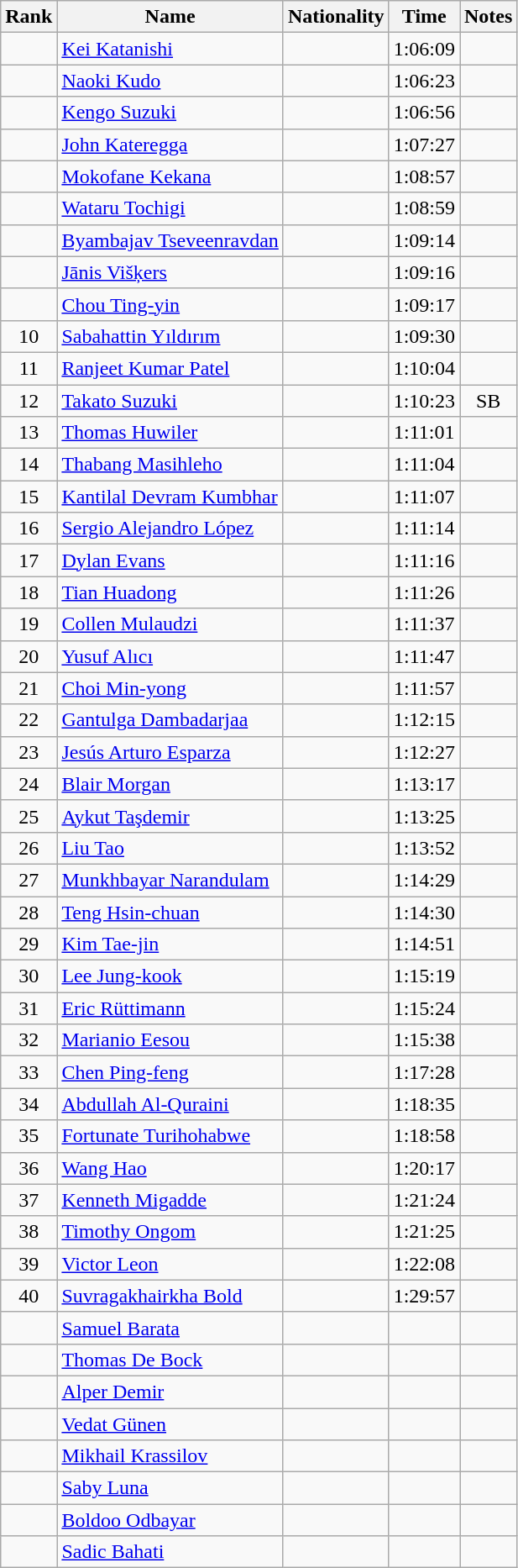<table class="wikitable sortable" style="text-align:center">
<tr>
<th>Rank</th>
<th>Name</th>
<th>Nationality</th>
<th>Time</th>
<th>Notes</th>
</tr>
<tr>
<td></td>
<td align=left><a href='#'>Kei Katanishi</a></td>
<td align=left></td>
<td>1:06:09</td>
<td></td>
</tr>
<tr>
<td></td>
<td align=left><a href='#'>Naoki Kudo</a></td>
<td align=left></td>
<td>1:06:23</td>
<td></td>
</tr>
<tr>
<td></td>
<td align=left><a href='#'>Kengo Suzuki</a></td>
<td align=left></td>
<td>1:06:56</td>
<td></td>
</tr>
<tr>
<td></td>
<td align=left><a href='#'>John Kateregga</a></td>
<td align=left></td>
<td>1:07:27</td>
<td></td>
</tr>
<tr>
<td></td>
<td align=left><a href='#'>Mokofane Kekana</a></td>
<td align=left></td>
<td>1:08:57</td>
<td></td>
</tr>
<tr>
<td></td>
<td align=left><a href='#'>Wataru Tochigi</a></td>
<td align=left></td>
<td>1:08:59</td>
<td></td>
</tr>
<tr>
<td></td>
<td align=left><a href='#'>Byambajav Tseveenravdan</a></td>
<td align=left></td>
<td>1:09:14</td>
<td></td>
</tr>
<tr>
<td></td>
<td align=left><a href='#'>Jānis Višķers</a></td>
<td align=left></td>
<td>1:09:16</td>
<td></td>
</tr>
<tr>
<td></td>
<td align=left><a href='#'>Chou Ting-yin</a></td>
<td align=left></td>
<td>1:09:17</td>
<td></td>
</tr>
<tr>
<td>10</td>
<td align=left><a href='#'>Sabahattin Yıldırım</a></td>
<td align=left></td>
<td>1:09:30</td>
<td></td>
</tr>
<tr>
<td>11</td>
<td align=left><a href='#'>Ranjeet Kumar Patel</a></td>
<td align=left></td>
<td>1:10:04</td>
<td></td>
</tr>
<tr>
<td>12</td>
<td align=left><a href='#'>Takato Suzuki</a></td>
<td align=left></td>
<td>1:10:23</td>
<td>SB</td>
</tr>
<tr>
<td>13</td>
<td align=left><a href='#'>Thomas Huwiler</a></td>
<td align=left></td>
<td>1:11:01</td>
<td></td>
</tr>
<tr>
<td>14</td>
<td align=left><a href='#'>Thabang Masihleho</a></td>
<td align=left></td>
<td>1:11:04</td>
<td></td>
</tr>
<tr>
<td>15</td>
<td align=left><a href='#'>Kantilal Devram Kumbhar</a></td>
<td align=left></td>
<td>1:11:07</td>
<td></td>
</tr>
<tr>
<td>16</td>
<td align=left><a href='#'>Sergio Alejandro López</a></td>
<td align=left></td>
<td>1:11:14</td>
<td></td>
</tr>
<tr>
<td>17</td>
<td align=left><a href='#'>Dylan Evans</a></td>
<td align=left></td>
<td>1:11:16</td>
<td></td>
</tr>
<tr>
<td>18</td>
<td align=left><a href='#'>Tian Huadong</a></td>
<td align=left></td>
<td>1:11:26</td>
<td></td>
</tr>
<tr>
<td>19</td>
<td align=left><a href='#'>Collen Mulaudzi</a></td>
<td align=left></td>
<td>1:11:37</td>
<td></td>
</tr>
<tr>
<td>20</td>
<td align=left><a href='#'>Yusuf Alıcı</a></td>
<td align=left></td>
<td>1:11:47</td>
<td></td>
</tr>
<tr>
<td>21</td>
<td align=left><a href='#'>Choi Min-yong</a></td>
<td align=left></td>
<td>1:11:57</td>
<td></td>
</tr>
<tr>
<td>22</td>
<td align=left><a href='#'>Gantulga Dambadarjaa</a></td>
<td align=left></td>
<td>1:12:15</td>
<td></td>
</tr>
<tr>
<td>23</td>
<td align=left><a href='#'>Jesús Arturo Esparza</a></td>
<td align=left></td>
<td>1:12:27</td>
<td></td>
</tr>
<tr>
<td>24</td>
<td align=left><a href='#'>Blair Morgan</a></td>
<td align=left></td>
<td>1:13:17</td>
<td></td>
</tr>
<tr>
<td>25</td>
<td align=left><a href='#'>Aykut Taşdemir</a></td>
<td align=left></td>
<td>1:13:25</td>
<td></td>
</tr>
<tr>
<td>26</td>
<td align=left><a href='#'>Liu Tao</a></td>
<td align=left></td>
<td>1:13:52</td>
<td></td>
</tr>
<tr>
<td>27</td>
<td align=left><a href='#'>Munkhbayar Narandulam</a></td>
<td align=left></td>
<td>1:14:29</td>
<td></td>
</tr>
<tr>
<td>28</td>
<td align=left><a href='#'>Teng Hsin-chuan</a></td>
<td align=left></td>
<td>1:14:30</td>
<td></td>
</tr>
<tr>
<td>29</td>
<td align=left><a href='#'>Kim Tae-jin</a></td>
<td align=left></td>
<td>1:14:51</td>
<td></td>
</tr>
<tr>
<td>30</td>
<td align=left><a href='#'>Lee Jung-kook</a></td>
<td align=left></td>
<td>1:15:19</td>
<td></td>
</tr>
<tr>
<td>31</td>
<td align=left><a href='#'>Eric Rüttimann</a></td>
<td align=left></td>
<td>1:15:24</td>
<td></td>
</tr>
<tr>
<td>32</td>
<td align=left><a href='#'>Marianio Eesou</a></td>
<td align=left></td>
<td>1:15:38</td>
<td></td>
</tr>
<tr>
<td>33</td>
<td align=left><a href='#'>Chen Ping-feng</a></td>
<td align=left></td>
<td>1:17:28</td>
<td></td>
</tr>
<tr>
<td>34</td>
<td align=left><a href='#'>Abdullah Al-Quraini</a></td>
<td align=left></td>
<td>1:18:35</td>
<td></td>
</tr>
<tr>
<td>35</td>
<td align=left><a href='#'>Fortunate Turihohabwe</a></td>
<td align=left></td>
<td>1:18:58</td>
<td></td>
</tr>
<tr>
<td>36</td>
<td align=left><a href='#'>Wang Hao</a></td>
<td align=left></td>
<td>1:20:17</td>
<td></td>
</tr>
<tr>
<td>37</td>
<td align=left><a href='#'>Kenneth Migadde</a></td>
<td align=left></td>
<td>1:21:24</td>
<td></td>
</tr>
<tr>
<td>38</td>
<td align=left><a href='#'>Timothy Ongom</a></td>
<td align=left></td>
<td>1:21:25</td>
<td></td>
</tr>
<tr>
<td>39</td>
<td align=left><a href='#'>Victor Leon</a></td>
<td align=left></td>
<td>1:22:08</td>
<td></td>
</tr>
<tr>
<td>40</td>
<td align=left><a href='#'>Suvragakhairkha Bold</a></td>
<td align=left></td>
<td>1:29:57</td>
<td></td>
</tr>
<tr>
<td></td>
<td align=left><a href='#'>Samuel Barata</a></td>
<td align=left></td>
<td></td>
<td></td>
</tr>
<tr>
<td></td>
<td align=left><a href='#'>Thomas De Bock</a></td>
<td align=left></td>
<td></td>
<td></td>
</tr>
<tr>
<td></td>
<td align=left><a href='#'>Alper Demir</a></td>
<td align=left></td>
<td></td>
<td></td>
</tr>
<tr>
<td></td>
<td align=left><a href='#'>Vedat Günen</a></td>
<td align=left></td>
<td></td>
<td></td>
</tr>
<tr>
<td></td>
<td align=left><a href='#'>Mikhail Krassilov</a></td>
<td align=left></td>
<td></td>
<td></td>
</tr>
<tr>
<td></td>
<td align=left><a href='#'>Saby Luna</a></td>
<td align=left></td>
<td></td>
<td></td>
</tr>
<tr>
<td></td>
<td align=left><a href='#'>Boldoo Odbayar</a></td>
<td align=left></td>
<td></td>
<td></td>
</tr>
<tr>
<td></td>
<td align=left><a href='#'>Sadic Bahati</a></td>
<td align=left></td>
<td></td>
<td></td>
</tr>
</table>
